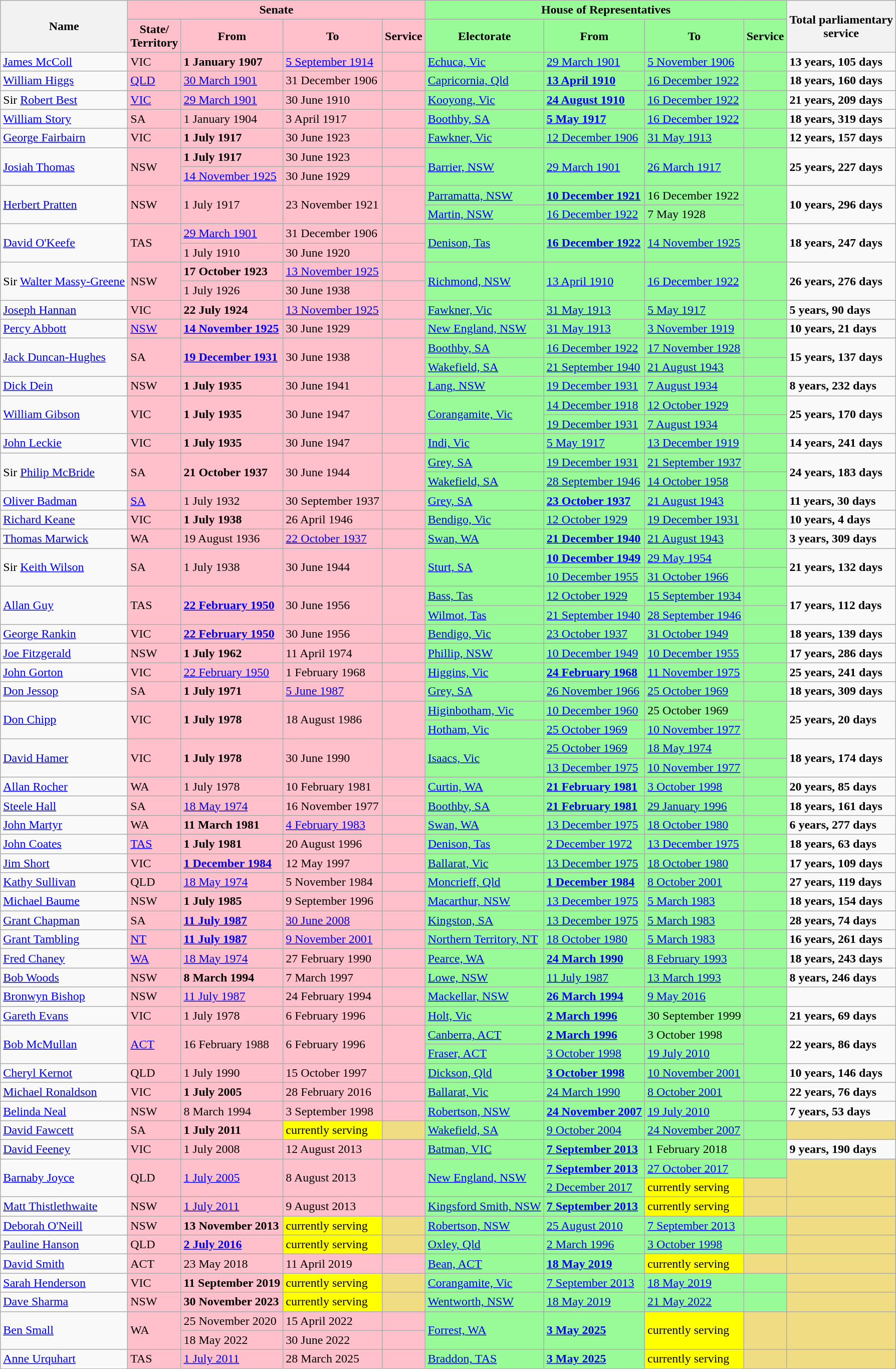<table class=wikitable>
<tr>
<th rowspan="2">Name</th>
<th colspan="4" style="background:pink">Senate</th>
<th colspan="4" style="background:palegreen">House of Representatives</th>
<th rowspan="2">Total parliamentary <br> service</th>
</tr>
<tr>
<th style="background:pink">State/<br>Territory</th>
<th style="background:pink">From</th>
<th style="background:pink">To</th>
<th style="background:pink">Service</th>
<th style="background:palegreen">Electorate</th>
<th style="background:palegreen">From</th>
<th style="background:palegreen">To</th>
<th style="background:palegreen">Service</th>
</tr>
<tr>
<td><a href='#'>James McColl</a></td>
<td style="background:pink">VIC</td>
<td style="background:pink"><strong>1 January 1907</strong></td>
<td style="background:pink"><a href='#'>5 September 1914</a></td>
<td style="background:pink"><em></em></td>
<td style="background:palegreen"><a href='#'>Echuca, Vic</a></td>
<td style="background:palegreen"><a href='#'>29 March 1901</a></td>
<td style="background:palegreen"><a href='#'>5 November 1906</a></td>
<td style="background:palegreen"><em></em></td>
<td><strong>13 years, 105 days</strong></td>
</tr>
<tr>
<td><a href='#'>William Higgs</a></td>
<td style="background:pink"><a href='#'>QLD</a></td>
<td style="background:pink"><a href='#'>30 March 1901</a></td>
<td style="background:pink">31 December 1906</td>
<td style="background:pink"><em></em></td>
<td style="background:palegreen"><a href='#'>Capricornia, Qld</a></td>
<td style="background:palegreen"><strong><a href='#'>13 April 1910</a></strong></td>
<td style="background:palegreen"><a href='#'>16 December 1922</a></td>
<td style="background:palegreen"><em></em></td>
<td><strong>18 years, 160 days</strong></td>
</tr>
<tr>
<td>Sir <a href='#'>Robert Best</a></td>
<td style="background:pink"><a href='#'>VIC</a></td>
<td style="background:pink"><a href='#'>29 March 1901</a></td>
<td style="background:pink">30 June 1910</td>
<td style="background:pink"><em></em></td>
<td style="background:palegreen"><a href='#'>Kooyong, Vic</a></td>
<td style="background:palegreen"><strong><a href='#'>24 August 1910</a></strong></td>
<td style="background:palegreen"><a href='#'>16 December 1922</a></td>
<td style="background:palegreen"><em></em></td>
<td><strong>21 years, 209 days</strong></td>
</tr>
<tr>
<td><a href='#'>William Story</a></td>
<td style="background:pink">SA</td>
<td style="background:pink">1 January 1904</td>
<td style="background:pink">3 April 1917</td>
<td style="background:pink"><em></em></td>
<td style="background:palegreen"><a href='#'>Boothby, SA</a></td>
<td style="background:palegreen"><strong><a href='#'>5 May 1917</a></strong></td>
<td style="background:palegreen"><a href='#'>16 December 1922</a></td>
<td style="background:palegreen"><em></em></td>
<td><strong>18 years, 319 days</strong></td>
</tr>
<tr>
<td><a href='#'>George Fairbairn</a></td>
<td style="background:pink">VIC</td>
<td style="background:pink"><strong>1 July 1917</strong></td>
<td style="background:pink">30 June 1923</td>
<td style="background:pink"><em></em></td>
<td style="background:palegreen"><a href='#'>Fawkner, Vic</a></td>
<td style="background:palegreen"><a href='#'>12 December 1906</a></td>
<td style="background:palegreen"><a href='#'>31 May 1913</a></td>
<td style="background:palegreen"><em></em></td>
<td><strong>12 years, 157 days</strong></td>
</tr>
<tr>
<td rowspan="2"><a href='#'>Josiah Thomas</a></td>
<td rowspan="2"  style="background:pink">NSW</td>
<td style="background:pink"><strong>1 July 1917</strong></td>
<td style="background:pink">30 June 1923</td>
<td style="background:pink"><em></em></td>
<td rowspan="2"  style="background:palegreen"><a href='#'>Barrier, NSW</a></td>
<td rowspan="2"  style="background:palegreen"><a href='#'>29 March 1901</a></td>
<td rowspan="2"  style="background:palegreen"><a href='#'>26 March 1917</a></td>
<td rowspan="2"  style="background:palegreen"><em></em></td>
<td rowspan="2"><strong>25 years, 227 days</strong></td>
</tr>
<tr>
<td style="background:pink"><a href='#'>14 November 1925</a></td>
<td style="background:pink">30 June 1929</td>
<td style="background:pink"><em></em></td>
</tr>
<tr>
<td rowspan="2"><a href='#'>Herbert Pratten</a></td>
<td rowspan="2"  style="background:pink">NSW</td>
<td rowspan="2"  style="background:pink">1 July 1917</td>
<td rowspan="2"  style="background:pink">23 November 1921</td>
<td rowspan="2"  style="background:pink"><em></em></td>
<td style="background:palegreen"><a href='#'>Parramatta, NSW</a></td>
<td style="background:palegreen"><strong><a href='#'>10 December 1921</a></strong></td>
<td style="background:palegreen">16 December 1922</td>
<td rowspan="2" style="background:palegreen"><em></em></td>
<td rowspan="2"><strong>10 years, 296 days</strong></td>
</tr>
<tr>
<td style="background:palegreen"><a href='#'>Martin, NSW</a></td>
<td style="background:palegreen"><a href='#'>16 December 1922</a></td>
<td style="background:palegreen">7 May 1928</td>
</tr>
<tr>
<td rowspan="2"><a href='#'>David O'Keefe</a></td>
<td rowspan="2"  style="background:pink">TAS</td>
<td style="background:pink"><a href='#'>29 March 1901</a></td>
<td style="background:pink">31 December 1906</td>
<td style="background:pink"><em></em></td>
<td rowspan="2"  style="background:palegreen"><a href='#'>Denison, Tas</a></td>
<td rowspan="2"  style="background:palegreen"><strong><a href='#'>16 December 1922</a></strong></td>
<td rowspan="2"  style="background:palegreen"><a href='#'>14 November 1925</a></td>
<td rowspan="2"  style="background:palegreen"><em></em></td>
<td rowspan="2"><strong>18 years, 247 days</strong></td>
</tr>
<tr>
<td style="background:pink">1 July 1910</td>
<td style="background:pink">30 June 1920</td>
<td style="background:pink"><em></em></td>
</tr>
<tr>
<td rowspan="2">Sir <a href='#'>Walter Massy-Greene</a></td>
<td rowspan="2"  style="background:pink">NSW</td>
<td style="background:pink"><strong>17 October 1923</strong></td>
<td style="background:pink"><a href='#'>13 November 1925</a></td>
<td style="background:pink"><em></em></td>
<td rowspan="2"  style="background:palegreen"><a href='#'>Richmond, NSW</a></td>
<td rowspan="2"  style="background:palegreen"><a href='#'>13 April 1910</a></td>
<td rowspan="2"  style="background:palegreen"><a href='#'>16 December 1922</a></td>
<td rowspan="2"  style="background:palegreen"><em></em></td>
<td rowspan="2"><strong>26 years, 276 days</strong></td>
</tr>
<tr>
<td style="background:pink">1 July 1926</td>
<td style="background:pink">30 June 1938</td>
<td style="background:pink"><em></em></td>
</tr>
<tr>
<td><a href='#'>Joseph Hannan</a></td>
<td style="background:pink">VIC</td>
<td style="background:pink"><strong>22 July 1924</strong></td>
<td style="background:pink"><a href='#'>13 November 1925</a></td>
<td style="background:pink"><em></em></td>
<td style="background:palegreen"><a href='#'>Fawkner, Vic</a></td>
<td style="background:palegreen"><a href='#'>31 May 1913</a></td>
<td style="background:palegreen"><a href='#'>5 May 1917</a></td>
<td style="background:palegreen"><em></em></td>
<td><strong> 5 years, 90 days</strong></td>
</tr>
<tr>
<td><a href='#'>Percy Abbott</a></td>
<td style="background:pink"><a href='#'>NSW</a></td>
<td style="background:pink"><strong><a href='#'>14 November 1925</a></strong></td>
<td style="background:pink">30 June 1929</td>
<td style="background:pink"><em></em></td>
<td style="background:palegreen"><a href='#'>New England, NSW</a></td>
<td style="background:palegreen"><a href='#'>31 May 1913</a></td>
<td style="background:palegreen"><a href='#'>3 November 1919</a></td>
<td style="background:palegreen"><em></em></td>
<td><strong>10 years, 21 days</strong></td>
</tr>
<tr>
<td rowspan="2"><a href='#'>Jack Duncan-Hughes</a></td>
<td rowspan="2"  style="background:pink">SA</td>
<td rowspan="2"  style="background:pink"><strong><a href='#'>19 December 1931</a></strong></td>
<td rowspan="2"  style="background:pink">30 June 1938</td>
<td rowspan="2"  style="background:pink"><em></em></td>
<td style="background:palegreen"><a href='#'>Boothby, SA</a></td>
<td style="background:palegreen"><a href='#'>16 December 1922</a></td>
<td style="background:palegreen"><a href='#'>17 November 1928</a></td>
<td style="background:palegreen"><em></em></td>
<td rowspan="2"><strong> 15 years, 137 days</strong></td>
</tr>
<tr>
<td style="background:palegreen"><a href='#'>Wakefield, SA</a></td>
<td style="background:palegreen"><a href='#'>21 September 1940</a></td>
<td style="background:palegreen"><a href='#'>21 August 1943</a></td>
<td style="background:palegreen"><em></em></td>
</tr>
<tr>
<td><a href='#'>Dick Dein</a></td>
<td style="background:pink">NSW</td>
<td style="background:pink"><strong>1 July 1935</strong></td>
<td style="background:pink">30 June 1941</td>
<td style="background:pink"><em></em></td>
<td style="background:palegreen"><a href='#'>Lang, NSW</a></td>
<td style="background:palegreen"><a href='#'>19 December 1931</a></td>
<td style="background:palegreen"><a href='#'>7 August 1934</a></td>
<td style="background:palegreen"><em></em></td>
<td><strong>8 years, 232 days</strong></td>
</tr>
<tr>
<td rowspan="2"><a href='#'>William Gibson</a></td>
<td rowspan="2"  style="background:pink">VIC</td>
<td rowspan="2"  style="background:pink"><strong>1 July 1935</strong></td>
<td rowspan="2"  style="background:pink">30 June 1947</td>
<td rowspan="2"  style="background:pink"><em></em></td>
<td rowspan="2"  style="background:palegreen"><a href='#'>Corangamite, Vic</a></td>
<td style="background:palegreen"><a href='#'>14 December 1918</a></td>
<td style="background:palegreen"><a href='#'>12 October 1929</a></td>
<td style="background:palegreen"><em></em></td>
<td rowspan="2"><strong>25 years, 170 days</strong></td>
</tr>
<tr>
<td style="background:palegreen"><a href='#'>19 December 1931</a></td>
<td style="background:palegreen"><a href='#'>7 August 1934</a></td>
<td style="background:palegreen"><em></em></td>
</tr>
<tr>
<td><a href='#'>John Leckie</a></td>
<td style="background:pink">VIC</td>
<td style="background:pink"><strong>1 July 1935</strong></td>
<td style="background:pink">30 June 1947</td>
<td style="background:pink"><em></em></td>
<td style="background:palegreen"><a href='#'>Indi, Vic</a></td>
<td style="background:palegreen"><a href='#'>5 May 1917</a></td>
<td style="background:palegreen"><a href='#'>13 December 1919</a></td>
<td style="background:palegreen"><em></em></td>
<td><strong>14 years, 241 days</strong></td>
</tr>
<tr>
<td rowspan="2">Sir <a href='#'>Philip McBride</a></td>
<td rowspan="2"  style="background:pink">SA</td>
<td rowspan="2"  style="background:pink"><strong>21 October 1937</strong></td>
<td rowspan="2"  style="background:pink">30 June 1944</td>
<td rowspan="2"  style="background:pink"><em></em></td>
<td style="background:palegreen"><a href='#'>Grey, SA</a></td>
<td style="background:palegreen"><a href='#'>19 December 1931</a></td>
<td style="background:palegreen"><a href='#'>21 September 1937</a></td>
<td style="background:palegreen"><em></em></td>
<td rowspan="2"><strong>24 years, 183 days</strong></td>
</tr>
<tr>
<td style="background:palegreen"><a href='#'>Wakefield, SA</a></td>
<td style="background:palegreen"><a href='#'>28 September 1946</a></td>
<td style="background:palegreen"><a href='#'>14 October 1958</a></td>
<td style="background:palegreen"><em></em></td>
</tr>
<tr>
<td><a href='#'>Oliver Badman</a></td>
<td style="background:pink"><a href='#'>SA</a></td>
<td style="background:pink">1 July 1932</td>
<td style="background:pink">30 September 1937</td>
<td style="background:pink"><em></em></td>
<td style="background:palegreen"><a href='#'>Grey, SA</a></td>
<td style="background:palegreen"><strong><a href='#'>23 October 1937</a></strong></td>
<td style="background:palegreen"><a href='#'>21 August 1943</a></td>
<td style="background:palegreen"><em></em></td>
<td><strong>11 years, 30 days</strong></td>
</tr>
<tr>
<td><a href='#'>Richard Keane</a></td>
<td style="background:pink">VIC</td>
<td style="background:pink"><strong>1 July 1938</strong></td>
<td style="background:pink">26 April 1946</td>
<td style="background:pink"><em></em></td>
<td style="background:palegreen"><a href='#'>Bendigo, Vic</a></td>
<td style="background:palegreen"><a href='#'>12 October 1929</a></td>
<td style="background:palegreen"><a href='#'>19 December 1931</a></td>
<td style="background:palegreen"><em></em></td>
<td><strong>10 years, 4 days</strong></td>
</tr>
<tr>
<td><a href='#'>Thomas Marwick</a></td>
<td style="background:pink">WA</td>
<td style="background:pink">19 August 1936</td>
<td style="background:pink"><a href='#'>22 October 1937</a></td>
<td style="background:pink"><em></em></td>
<td style="background:palegreen"><a href='#'>Swan, WA</a></td>
<td style="background:palegreen"><strong><a href='#'>21 December 1940</a></strong></td>
<td style="background:palegreen"><a href='#'>21 August 1943</a></td>
<td style="background:palegreen"><em></em></td>
<td><strong>3 years, 309 days</strong></td>
</tr>
<tr>
<td rowspan="2">Sir <a href='#'>Keith Wilson</a></td>
<td rowspan="2"  style="background:pink">SA</td>
<td rowspan="2"  style="background:pink">1 July 1938</td>
<td rowspan="2"  style="background:pink">30 June 1944</td>
<td rowspan="2"  style="background:pink"><em></em></td>
<td rowspan="2"  style="background:palegreen"><a href='#'>Sturt, SA</a></td>
<td style="background:palegreen"><strong><a href='#'>10 December 1949</a></strong></td>
<td style="background:palegreen"><a href='#'>29 May 1954</a></td>
<td style="background:palegreen"><em></em></td>
<td rowspan="2"><strong>21 years, 132 days</strong></td>
</tr>
<tr>
<td style="background:palegreen"><a href='#'>10 December 1955</a></td>
<td style="background:palegreen"><a href='#'>31 October 1966</a></td>
<td style="background:palegreen"><em></em></td>
</tr>
<tr>
<td rowspan="2"><a href='#'>Allan Guy</a></td>
<td rowspan="2"  style="background:pink">TAS</td>
<td rowspan="2"  style="background:pink"><strong><a href='#'>22 February 1950</a></strong></td>
<td rowspan="2"  style="background:pink">30 June 1956</td>
<td rowspan="2"  style="background:pink"><em></em></td>
<td style="background:palegreen"><a href='#'>Bass, Tas</a></td>
<td style="background:palegreen"><a href='#'>12 October 1929</a></td>
<td style="background:palegreen"><a href='#'>15 September 1934</a></td>
<td style="background:palegreen"><em></em></td>
<td rowspan="2"><strong>17 years, 112 days</strong></td>
</tr>
<tr>
<td style="background:palegreen"><a href='#'>Wilmot, Tas</a></td>
<td style="background:palegreen"><a href='#'>21 September 1940</a></td>
<td style="background:palegreen"><a href='#'>28 September 1946</a></td>
<td style="background:palegreen"><em></em></td>
</tr>
<tr>
<td><a href='#'>George Rankin</a></td>
<td style="background:pink">VIC</td>
<td style="background:pink"><strong><a href='#'>22 February 1950</a></strong></td>
<td style="background:pink">30 June 1956</td>
<td style="background:pink"><em></em></td>
<td style="background:palegreen"><a href='#'>Bendigo, Vic</a></td>
<td style="background:palegreen"><a href='#'>23 October 1937</a></td>
<td style="background:palegreen"><a href='#'>31 October 1949</a></td>
<td style="background:palegreen"><em></em></td>
<td><strong>18 years, 139 days</strong></td>
</tr>
<tr>
<td><a href='#'>Joe Fitzgerald</a></td>
<td style="background:pink">NSW</td>
<td style="background:pink"><strong>1 July 1962</strong></td>
<td style="background:pink">11 April 1974</td>
<td style="background:pink"><em></em></td>
<td style="background:palegreen"><a href='#'>Phillip, NSW</a></td>
<td style="background:palegreen"><a href='#'>10 December 1949</a></td>
<td style="background:palegreen"><a href='#'>10 December 1955</a></td>
<td style="background:palegreen"><em></em></td>
<td><strong>17 years, 286 days</strong></td>
</tr>
<tr>
<td><a href='#'>John Gorton</a></td>
<td style="background:pink">VIC</td>
<td style="background:pink"><a href='#'>22 February 1950</a></td>
<td style="background:pink">1 February 1968</td>
<td style="background:pink"><em></em></td>
<td style="background:palegreen"><a href='#'>Higgins, Vic</a></td>
<td style="background:palegreen"><strong><a href='#'>24 February 1968</a></strong></td>
<td style="background:palegreen"><a href='#'>11 November 1975</a></td>
<td style="background:palegreen"><em></em></td>
<td><strong>25 years, 241 days</strong></td>
</tr>
<tr>
<td><a href='#'>Don Jessop</a></td>
<td style="background:pink">SA</td>
<td style="background:pink"><strong>1 July 1971</strong></td>
<td style="background:pink"><a href='#'>5 June 1987</a></td>
<td style="background:pink"><em></em></td>
<td style="background:palegreen"><a href='#'>Grey, SA</a></td>
<td style="background:palegreen"><a href='#'>26 November 1966</a></td>
<td style="background:palegreen"><a href='#'>25 October 1969</a></td>
<td style="background:palegreen"><em></em></td>
<td><strong>18 years, 309 days</strong></td>
</tr>
<tr>
<td rowspan="2"><a href='#'>Don Chipp</a></td>
<td rowspan="2"  style="background:pink">VIC</td>
<td rowspan="2"  style="background:pink"><strong>1 July 1978</strong></td>
<td rowspan="2"  style="background:pink">18 August 1986</td>
<td rowspan="2"  style="background:pink"><em></em></td>
<td style="background:palegreen"><a href='#'>Higinbotham, Vic</a></td>
<td style="background:palegreen"><a href='#'>10 December 1960</a></td>
<td style="background:palegreen">25 October 1969</td>
<td rowspan="2"  style="background:palegreen"><em></em></td>
<td rowspan="2"><strong>25 years, 20 days</strong></td>
</tr>
<tr>
<td style="background:palegreen"><a href='#'>Hotham, Vic</a></td>
<td style="background:palegreen"><a href='#'>25 October 1969</a></td>
<td style="background:palegreen"><a href='#'>10 November 1977</a></td>
</tr>
<tr>
<td rowspan="2"><a href='#'>David Hamer</a></td>
<td rowspan="2"  style="background:pink">VIC</td>
<td rowspan="2"  style="background:pink"><strong>1 July 1978</strong></td>
<td rowspan="2"  style="background:pink">30 June 1990</td>
<td rowspan="2"  style="background:pink"><em></em></td>
<td rowspan="2"  style="background:palegreen"><a href='#'>Isaacs, Vic</a></td>
<td style="background:palegreen"><a href='#'>25 October 1969</a></td>
<td style="background:palegreen"><a href='#'>18 May 1974</a></td>
<td style="background:palegreen"><em></em></td>
<td rowspan="2"><strong>18 years, 174 days</strong></td>
</tr>
<tr>
<td style="background:palegreen"><a href='#'>13 December 1975</a></td>
<td style="background:palegreen"><a href='#'>10 November 1977</a></td>
<td style="background:palegreen"><em></em></td>
</tr>
<tr>
<td><a href='#'>Allan Rocher</a></td>
<td style="background:pink">WA</td>
<td style="background:pink">1 July 1978</td>
<td style="background:pink">10 February 1981</td>
<td style="background:pink"><em></em></td>
<td style="background:palegreen"><a href='#'>Curtin, WA</a></td>
<td style="background:palegreen"><strong><a href='#'>21 February 1981</a></strong></td>
<td style="background:palegreen"><a href='#'>3 October 1998</a></td>
<td style="background:palegreen"><em></em></td>
<td><strong>20 years, 85 days</strong></td>
</tr>
<tr>
<td><a href='#'>Steele Hall</a></td>
<td style="background:pink">SA</td>
<td style="background:pink"><a href='#'>18 May 1974</a></td>
<td style="background:pink">16 November 1977</td>
<td style="background:pink"><em></em></td>
<td style="background:palegreen"><a href='#'>Boothby, SA</a></td>
<td style="background:palegreen"><strong><a href='#'>21 February 1981</a></strong></td>
<td style="background:palegreen"><a href='#'>29 January 1996</a></td>
<td style="background:palegreen"><em></em></td>
<td><strong>18 years, 161 days</strong></td>
</tr>
<tr>
<td><a href='#'>John Martyr</a></td>
<td style="background:pink">WA</td>
<td style="background:pink"><strong>11 March 1981</strong></td>
<td style="background:pink"><a href='#'>4 February 1983</a></td>
<td style="background:pink"><em></em></td>
<td style="background:palegreen"><a href='#'>Swan, WA</a></td>
<td style="background:palegreen"><a href='#'>13 December 1975</a></td>
<td style="background:palegreen"><a href='#'>18 October 1980</a></td>
<td style="background:palegreen"><em></em></td>
<td><strong>6 years, 277 days</strong></td>
</tr>
<tr>
<td><a href='#'>John Coates</a></td>
<td style="background:pink"><a href='#'>TAS</a></td>
<td style="background:pink"><strong>1 July 1981</strong></td>
<td style="background:pink">20 August 1996</td>
<td style="background:pink"><em></em></td>
<td style="background:palegreen"><a href='#'>Denison, Tas</a></td>
<td style="background:palegreen"><a href='#'>2 December 1972</a></td>
<td style="background:palegreen"><a href='#'>13 December 1975</a></td>
<td style="background:palegreen"><em></em></td>
<td><strong>18 years, 63 days</strong></td>
</tr>
<tr>
<td><a href='#'>Jim Short</a></td>
<td style="background:pink">VIC</td>
<td style="background:pink"><strong><a href='#'>1 December 1984</a></strong></td>
<td style="background:pink">12 May 1997</td>
<td style="background:pink"><em></em></td>
<td style="background:palegreen"><a href='#'>Ballarat, Vic</a></td>
<td style="background:palegreen"><a href='#'>13 December 1975</a></td>
<td style="background:palegreen"><a href='#'>18 October 1980</a></td>
<td style="background:palegreen"><em></em></td>
<td><strong>17 years, 109 days</strong></td>
</tr>
<tr>
<td><a href='#'>Kathy Sullivan</a></td>
<td style="background:pink">QLD</td>
<td style="background:pink"><a href='#'>18 May 1974</a></td>
<td style="background:pink">5 November 1984</td>
<td style="background:pink"><em></em></td>
<td style="background:palegreen"><a href='#'>Moncrieff, Qld</a></td>
<td style="background:palegreen"><strong><a href='#'>1 December 1984</a></strong></td>
<td style="background:palegreen"><a href='#'>8 October 2001</a></td>
<td style="background:palegreen"><em></em></td>
<td><strong>27 years, 119 days</strong></td>
</tr>
<tr>
<td><a href='#'>Michael Baume</a></td>
<td style="background:pink">NSW</td>
<td style="background:pink"><strong>1 July 1985</strong></td>
<td style="background:pink">9 September 1996</td>
<td style="background:pink"><em></em></td>
<td style="background:palegreen"><a href='#'>Macarthur, NSW</a></td>
<td style="background:palegreen"><a href='#'>13 December 1975</a></td>
<td style="background:palegreen"><a href='#'>5 March 1983</a></td>
<td style="background:palegreen"><em></em></td>
<td><strong>18 years, 154 days</strong></td>
</tr>
<tr>
<td><a href='#'>Grant Chapman</a></td>
<td style="background:pink">SA</td>
<td style="background:pink"><strong><a href='#'>11 July 1987</a></strong></td>
<td style="background:pink"><a href='#'>30 June 2008</a></td>
<td style="background:pink"><em></em></td>
<td style="background:palegreen"><a href='#'>Kingston, SA</a></td>
<td style="background:palegreen"><a href='#'>13 December 1975</a></td>
<td style="background:palegreen"><a href='#'>5 March 1983</a></td>
<td style="background:palegreen"><em></em></td>
<td><strong>28 years, 74 days</strong></td>
</tr>
<tr>
<td><a href='#'>Grant Tambling</a></td>
<td style="background:pink"><a href='#'>NT</a></td>
<td style="background:pink"><strong><a href='#'>11 July 1987</a></strong></td>
<td style="background:pink"><a href='#'>9 November 2001</a></td>
<td style="background:pink"><em></em></td>
<td style="background:palegreen"><a href='#'>Northern Territory, NT</a></td>
<td style="background:palegreen"><a href='#'>18 October 1980</a></td>
<td style="background:palegreen"><a href='#'>5 March 1983</a></td>
<td style="background:palegreen"><em></em></td>
<td><strong>16 years, 261 days</strong></td>
</tr>
<tr>
<td><a href='#'>Fred Chaney</a></td>
<td style="background:pink"><a href='#'>WA</a></td>
<td style="background:pink"><a href='#'>18 May 1974</a></td>
<td style="background:pink">27 February 1990</td>
<td style="background:pink"><em></em></td>
<td style="background:palegreen"><a href='#'>Pearce, WA</a></td>
<td style="background:palegreen"><strong><a href='#'>24 March 1990</a></strong></td>
<td style="background:palegreen"><a href='#'>8 February 1993</a></td>
<td style="background:palegreen"><em></em></td>
<td><strong>18 years, 243 days</strong></td>
</tr>
<tr>
<td><a href='#'>Bob Woods</a></td>
<td style="background:pink">NSW</td>
<td style="background:pink"><strong>8 March 1994</strong></td>
<td style="background:pink">7 March 1997</td>
<td style="background:pink"><em></em></td>
<td style="background:palegreen"><a href='#'>Lowe, NSW</a></td>
<td style="background:palegreen"><a href='#'>11 July 1987</a></td>
<td style="background:palegreen"><a href='#'>13 March 1993</a></td>
<td style="background:palegreen"><em></em></td>
<td><strong>8 years, 246 days</strong></td>
</tr>
<tr>
<td><a href='#'>Bronwyn Bishop</a></td>
<td style="background:pink">NSW</td>
<td style="background:pink"><a href='#'>11 July 1987</a></td>
<td style="background:pink">24 February 1994</td>
<td style="background:pink"><em></em></td>
<td style="background:palegreen"><a href='#'>Mackellar, NSW</a></td>
<td style="background:palegreen"><strong><a href='#'>26 March 1994</a></strong></td>
<td style="background:palegreen"><a href='#'>9 May 2016</a></td>
<td style="background:palegreen"><em></em></td>
<td><strong></strong></td>
</tr>
<tr>
<td><a href='#'>Gareth Evans</a></td>
<td style="background:pink">VIC</td>
<td style="background:pink">1 July 1978</td>
<td style="background:pink">6 February 1996</td>
<td style="background:pink"><em></em></td>
<td style="background:palegreen"><a href='#'>Holt, Vic</a></td>
<td style="background:palegreen"><strong><a href='#'>2 March 1996</a></strong></td>
<td style="background:palegreen">30 September 1999</td>
<td style="background:palegreen"><em></em></td>
<td><strong>21 years, 69 days</strong></td>
</tr>
<tr>
<td rowspan="2"><a href='#'>Bob McMullan</a></td>
<td rowspan="2" style="background:pink"><a href='#'>ACT</a></td>
<td rowspan="2" style="background:pink">16 February 1988</td>
<td rowspan="2" style="background:pink">6 February 1996</td>
<td rowspan="2" style="background:pink"><em></em></td>
<td style="background:palegreen"><a href='#'>Canberra, ACT</a></td>
<td style="background:palegreen"><strong><a href='#'>2 March 1996</a></strong></td>
<td style="background:palegreen">3 October 1998</td>
<td rowspan="2" style="background:palegreen"><em></em></td>
<td rowspan="2"><strong>22 years, 86 days</strong></td>
</tr>
<tr>
<td style="background:palegreen"><a href='#'>Fraser, ACT</a></td>
<td style="background:palegreen"><a href='#'>3 October 1998</a></td>
<td style="background:palegreen"><a href='#'>19 July 2010</a></td>
</tr>
<tr>
<td><a href='#'>Cheryl Kernot</a></td>
<td style="background:pink">QLD</td>
<td style="background:pink">1 July 1990</td>
<td style="background:pink">15 October 1997</td>
<td style="background:pink"><em></em></td>
<td style="background:palegreen"><a href='#'>Dickson, Qld</a></td>
<td style="background:palegreen"><strong><a href='#'>3 October 1998</a></strong></td>
<td style="background:palegreen"><a href='#'>10 November 2001</a></td>
<td style="background:palegreen"><em></em></td>
<td><strong>10 years, 146 days</strong></td>
</tr>
<tr>
<td><a href='#'>Michael Ronaldson</a></td>
<td style="background:pink">VIC</td>
<td style="background:pink"><strong>1 July 2005</strong></td>
<td style="background:pink">28 February 2016</td>
<td style="background:pink"><em></em></td>
<td style="background:palegreen"><a href='#'>Ballarat, Vic</a></td>
<td style="background:palegreen"><a href='#'>24 March 1990</a></td>
<td style="background:palegreen"><a href='#'>8 October 2001</a></td>
<td style="background:palegreen"><em></em></td>
<td><strong>22 years, 76 days</strong></td>
</tr>
<tr>
<td><a href='#'>Belinda Neal</a></td>
<td style="background:pink">NSW</td>
<td style="background:pink">8 March 1994</td>
<td style="background:pink">3 September 1998</td>
<td style="background:pink"><em></em></td>
<td style="background:palegreen"><a href='#'>Robertson, NSW</a></td>
<td style="background:palegreen"><strong><a href='#'>24 November 2007</a></strong></td>
<td style="background:palegreen"><a href='#'>19 July 2010</a></td>
<td style="background:palegreen"><em></em></td>
<td><strong>7 years, 53 days</strong></td>
</tr>
<tr>
<td><a href='#'>David Fawcett</a></td>
<td style="background:pink">SA</td>
<td style="background:pink"><strong>1 July 2011</strong></td>
<td style="background:yellow">currently serving</td>
<td style="background:#F0DC82"><em></em></td>
<td style="background:palegreen"><a href='#'>Wakefield, SA</a></td>
<td style="background:palegreen"><a href='#'>9 October 2004</a></td>
<td style="background:palegreen"><a href='#'>24 November 2007</a></td>
<td style="background:palegreen"><em></em></td>
<td style="background:#F0DC82"><strong><em></em></strong></td>
</tr>
<tr>
<td><a href='#'>David Feeney</a></td>
<td style="background:pink">VIC</td>
<td style="background:pink">1 July 2008</td>
<td style="background:pink">12 August 2013</td>
<td style="background:pink"><em></em></td>
<td style="background:palegreen"><a href='#'>Batman, VIC</a></td>
<td style="background:palegreen"><strong><a href='#'>7 September 2013</a></strong></td>
<td style="background:palegreen">1 February 2018</td>
<td style="background:palegreen"><em></em></td>
<td><strong>9 years, 190 days</strong></td>
</tr>
<tr>
<td rowspan="2"><a href='#'>Barnaby Joyce</a></td>
<td rowspan="2"  style="background:pink">QLD</td>
<td rowspan="2"  style="background:pink"><a href='#'>1 July 2005</a></td>
<td rowspan="2"  style="background:pink">8 August 2013</td>
<td rowspan="2"  style="background:pink"><em></em></td>
<td rowspan="2"  style="background:palegreen"><a href='#'>New England, NSW</a></td>
<td style="background:palegreen"><strong><a href='#'>7 September 2013</a></strong></td>
<td style="background:palegreen"><a href='#'>27 October 2017</a></td>
<td style="background:palegreen"><em></em></td>
<td rowspan="2" style="background:#F0DC82"><strong><em></em></strong></td>
</tr>
<tr>
<td style="background:palegreen"><a href='#'>2 December 2017</a></td>
<td style="background:yellow">currently serving</td>
<td style="background:#F0DC82"><em></em></td>
</tr>
<tr>
<td><a href='#'>Matt Thistlethwaite</a></td>
<td style="background:pink">NSW</td>
<td style="background:pink"><a href='#'>1 July 2011</a></td>
<td style="background:pink">9 August 2013</td>
<td style="background:pink"><em></em></td>
<td style="background:palegreen"><a href='#'>Kingsford Smith, NSW</a></td>
<td style="background:palegreen"><strong><a href='#'>7 September 2013</a></strong></td>
<td style="background:yellow">currently serving</td>
<td style="background:#F0DC82"><em></em></td>
<td style="background:#F0DC82"><strong><em></em></strong></td>
</tr>
<tr>
<td><a href='#'>Deborah O'Neill</a></td>
<td style="background:pink">NSW</td>
<td style="background:pink"><strong>13 November 2013</strong></td>
<td style="background:yellow">currently serving</td>
<td style="background:#F0DC82"><em></em></td>
<td style="background:palegreen"><a href='#'>Robertson, NSW</a></td>
<td style="background:palegreen"><a href='#'>25 August 2010</a></td>
<td style="background:palegreen"><a href='#'>7 September 2013</a></td>
<td style="background:palegreen"><em></em></td>
<td style="background:#F0DC82"><strong><em></em></strong></td>
</tr>
<tr>
<td><a href='#'>Pauline Hanson</a></td>
<td style="background:pink">QLD</td>
<td style="background:pink"><strong><a href='#'>2 July 2016</a></strong></td>
<td style="background:yellow">currently serving</td>
<td style="background:#F0DC82"><em></em></td>
<td style="background:palegreen"><a href='#'>Oxley, Qld</a></td>
<td style="background:palegreen"><a href='#'>2 March 1996</a></td>
<td style="background:palegreen"><a href='#'>3 October 1998</a></td>
<td style="background:palegreen"><em></em></td>
<td style="background:#F0DC82"><strong><em></em></strong></td>
</tr>
<tr>
<td><a href='#'>David Smith</a></td>
<td style="background:pink">ACT</td>
<td style="background:pink">23 May 2018</td>
<td style="background:pink">11 April 2019</td>
<td style="background:pink"><em></em></td>
<td style="background:palegreen"><a href='#'>Bean, ACT</a></td>
<td style="background:palegreen"><strong><a href='#'>18 May 2019</a></strong></td>
<td style="background:yellow">currently serving</td>
<td style="background:#F0DC82"><em></em></td>
<td style="background:#F0DC82"><strong><em></em></strong></td>
</tr>
<tr>
<td><a href='#'>Sarah Henderson</a></td>
<td style="background:pink">VIC</td>
<td style="background:pink"><strong>11 September 2019</strong></td>
<td style="background:yellow">currently serving</td>
<td style="background:#F0DC82"><em></em></td>
<td style="background:palegreen"><a href='#'>Corangamite, Vic</a></td>
<td style="background:palegreen"><a href='#'>7 September 2013</a></td>
<td style="background:palegreen"><a href='#'>18 May 2019</a></td>
<td style="background:palegreen"><em></em></td>
<td style="background:#F0DC82"><strong><em></em></strong></td>
</tr>
<tr>
<td><a href='#'>Dave Sharma</a></td>
<td style="background:pink">NSW</td>
<td style="background:pink"><strong>30 November 2023</strong></td>
<td style="background:yellow">currently serving</td>
<td style="background:#F0DC82"><em></em></td>
<td style="background:palegreen"><a href='#'>Wentworth, NSW</a></td>
<td style="background:palegreen"><a href='#'>18 May 2019</a></td>
<td style="background:palegreen"><a href='#'>21 May 2022</a></td>
<td style="background:palegreen"><em></em></td>
<td style="background:#F0DC82"><strong><em></em></strong></td>
</tr>
<tr>
<td rowspan="2"><a href='#'>Ben Small</a></td>
<td rowspan="2"  style="background:pink">WA</td>
<td style="background:pink">25 November 2020</td>
<td style="background:pink">15 April 2022</td>
<td style="background:pink"><em></em></td>
<td rowspan="2"  style="background:palegreen"><a href='#'>Forrest, WA</a></td>
<td rowspan="2"  style="background:palegreen"><strong><a href='#'>3 May 2025</a></strong></td>
<td rowspan="2"  style="background:yellow">currently serving</td>
<td rowspan="2"  style="background:#F0DC82"><em></em></td>
<td rowspan="2"  style="background:#F0DC82"><strong><em></em></strong></td>
</tr>
<tr>
<td style="background:pink">18 May 2022</td>
<td style="background:pink">30 June 2022</td>
<td style="background:pink"><em></em></td>
</tr>
<tr>
<td><a href='#'>Anne Urquhart</a></td>
<td style="background:pink">TAS</td>
<td style="background:pink"><a href='#'>1 July 2011</a></td>
<td style="background:pink">28 March 2025</td>
<td style="background:pink"><em></em></td>
<td style="background:palegreen"><a href='#'>Braddon, TAS</a></td>
<td style="background:palegreen"><strong><a href='#'>3 May 2025</a></strong></td>
<td style="background:yellow">currently serving</td>
<td style="background:#F0DC82"><em></em></td>
<td style="background:#F0DC82"><strong><em></em></strong></td>
</tr>
<tr>
</tr>
</table>
